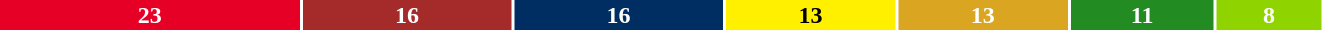<table style="width:70%; font-weight:bold; text-align:center">
<tr>
<td style="background:#E60026; width:23%; color:white">23</td>
<td style="background:#A52A2A; width:16%; color:white">16</td>
<td style="background:#002E63; width:16%; color:white">16</td>
<td style="background:#FFF000; width:13%; color:#000000">13</td>
<td style="background:#DAA520; width:13%; color:white">13</td>
<td style="background:#228B22; width:11%; color:white">11</td>
<td style="background:#8FD400; width:23%; color:white">8</td>
</tr>
<tr>
<td><a href='#'></a></td>
<td><a href='#'></a></td>
<td><a href='#'></a></td>
<td><a href='#'></a></td>
<td><a href='#'></a></td>
<td><a href='#'></a></td>
<td><a href='#'></a></td>
</tr>
</table>
